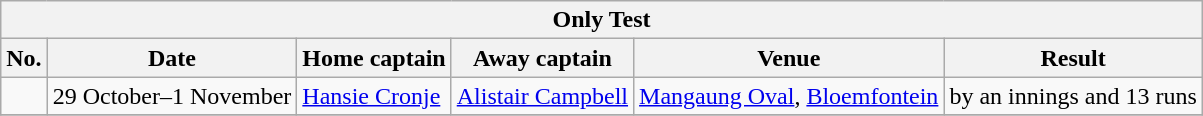<table class="wikitable">
<tr>
<th colspan="9">Only Test</th>
</tr>
<tr>
<th>No.</th>
<th>Date</th>
<th>Home captain</th>
<th>Away captain</th>
<th>Venue</th>
<th>Result</th>
</tr>
<tr>
<td></td>
<td>29 October–1 November</td>
<td><a href='#'>Hansie Cronje</a></td>
<td><a href='#'>Alistair Campbell</a></td>
<td><a href='#'>Mangaung Oval</a>, <a href='#'>Bloemfontein</a></td>
<td> by an innings and 13 runs</td>
</tr>
<tr>
</tr>
</table>
